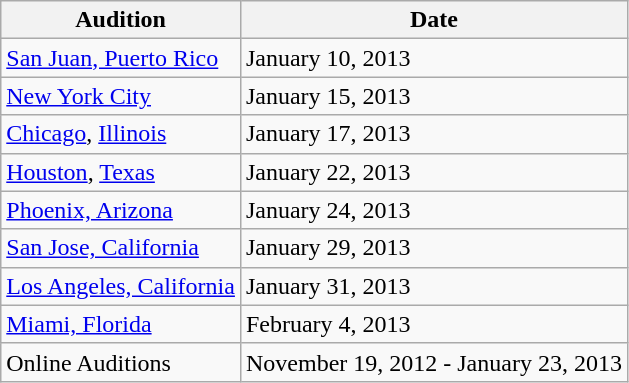<table class="wikitable">
<tr>
<th>Audition</th>
<th>Date</th>
</tr>
<tr>
<td><a href='#'>San Juan, Puerto Rico</a></td>
<td>January 10, 2013</td>
</tr>
<tr>
<td><a href='#'>New York City</a></td>
<td>January 15, 2013</td>
</tr>
<tr>
<td><a href='#'>Chicago</a>, <a href='#'>Illinois</a></td>
<td>January 17, 2013</td>
</tr>
<tr>
<td><a href='#'>Houston</a>, <a href='#'>Texas</a></td>
<td>January 22, 2013</td>
</tr>
<tr>
<td><a href='#'>Phoenix, Arizona</a></td>
<td>January 24, 2013</td>
</tr>
<tr>
<td><a href='#'>San Jose, California</a></td>
<td>January 29, 2013</td>
</tr>
<tr>
<td><a href='#'>Los Angeles, California</a></td>
<td>January 31, 2013</td>
</tr>
<tr>
<td><a href='#'>Miami, Florida</a></td>
<td>February 4, 2013</td>
</tr>
<tr>
<td>Online Auditions</td>
<td>November 19, 2012 - January 23, 2013</td>
</tr>
</table>
